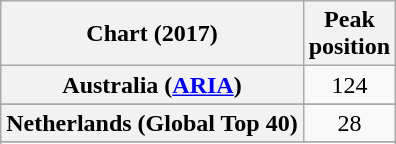<table class="wikitable sortable plainrowheaders" style="text-align:center">
<tr>
<th scope="col">Chart (2017)</th>
<th scope="col">Peak<br>position</th>
</tr>
<tr>
<th scope="row">Australia (<a href='#'>ARIA</a>)</th>
<td>124</td>
</tr>
<tr>
</tr>
<tr>
<th scope="row">Netherlands (Global Top 40)</th>
<td>28</td>
</tr>
<tr>
</tr>
<tr>
</tr>
<tr>
</tr>
<tr>
</tr>
</table>
